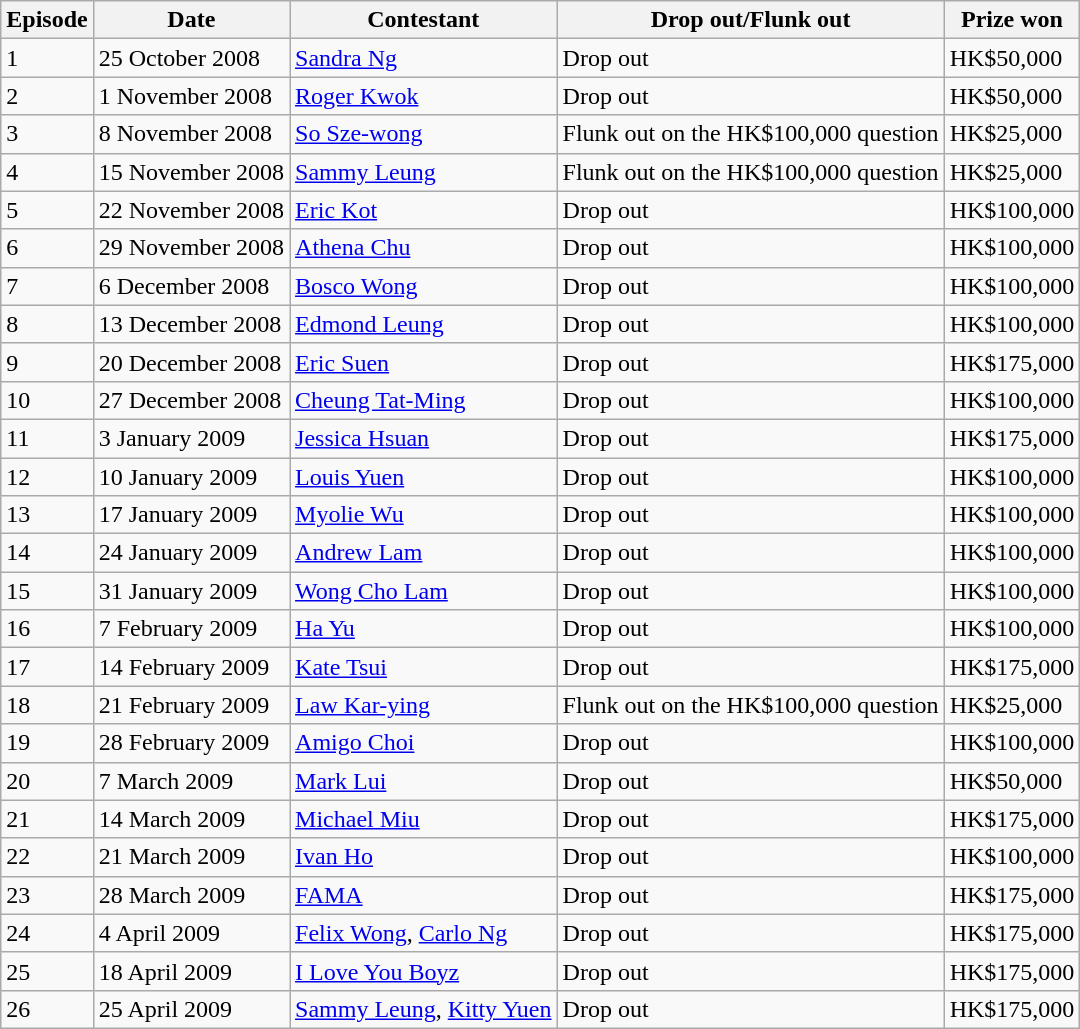<table class="wikitable">
<tr>
<th>Episode</th>
<th>Date</th>
<th>Contestant</th>
<th>Drop out/Flunk out</th>
<th>Prize won</th>
</tr>
<tr>
<td>1</td>
<td>25 October 2008</td>
<td><a href='#'>Sandra Ng</a></td>
<td>Drop out</td>
<td>HK$50,000</td>
</tr>
<tr>
<td>2</td>
<td>1 November 2008</td>
<td><a href='#'>Roger Kwok</a></td>
<td>Drop out</td>
<td>HK$50,000</td>
</tr>
<tr>
<td>3</td>
<td>8 November 2008</td>
<td><a href='#'>So Sze-wong</a></td>
<td>Flunk out on the HK$100,000 question</td>
<td>HK$25,000</td>
</tr>
<tr>
<td>4</td>
<td>15 November 2008</td>
<td><a href='#'>Sammy Leung</a></td>
<td>Flunk out on the HK$100,000 question</td>
<td>HK$25,000</td>
</tr>
<tr>
<td>5</td>
<td>22 November 2008</td>
<td><a href='#'>Eric Kot</a></td>
<td>Drop out</td>
<td>HK$100,000</td>
</tr>
<tr>
<td>6</td>
<td>29 November 2008</td>
<td><a href='#'>Athena Chu</a></td>
<td>Drop out</td>
<td>HK$100,000</td>
</tr>
<tr>
<td>7</td>
<td>6 December 2008</td>
<td><a href='#'>Bosco Wong</a></td>
<td>Drop out</td>
<td>HK$100,000</td>
</tr>
<tr>
<td>8</td>
<td>13 December 2008</td>
<td><a href='#'>Edmond Leung</a></td>
<td>Drop out</td>
<td>HK$100,000</td>
</tr>
<tr>
<td>9</td>
<td>20 December 2008</td>
<td><a href='#'>Eric Suen</a></td>
<td>Drop out</td>
<td>HK$175,000</td>
</tr>
<tr>
<td>10</td>
<td>27 December 2008</td>
<td><a href='#'>Cheung Tat-Ming</a></td>
<td>Drop out</td>
<td>HK$100,000</td>
</tr>
<tr>
<td>11</td>
<td>3 January 2009</td>
<td><a href='#'>Jessica Hsuan</a></td>
<td>Drop out</td>
<td>HK$175,000</td>
</tr>
<tr>
<td>12</td>
<td>10 January 2009</td>
<td><a href='#'>Louis Yuen</a></td>
<td>Drop out</td>
<td>HK$100,000</td>
</tr>
<tr>
<td>13</td>
<td>17 January 2009</td>
<td><a href='#'>Myolie Wu</a></td>
<td>Drop out</td>
<td>HK$100,000</td>
</tr>
<tr>
<td>14</td>
<td>24 January 2009</td>
<td><a href='#'>Andrew Lam</a></td>
<td>Drop out</td>
<td>HK$100,000</td>
</tr>
<tr>
<td>15</td>
<td>31 January 2009</td>
<td><a href='#'>Wong Cho Lam</a></td>
<td>Drop out</td>
<td>HK$100,000</td>
</tr>
<tr>
<td>16</td>
<td>7 February 2009</td>
<td><a href='#'>Ha Yu</a></td>
<td>Drop out</td>
<td>HK$100,000</td>
</tr>
<tr>
<td>17</td>
<td>14 February 2009</td>
<td><a href='#'>Kate Tsui</a></td>
<td>Drop out</td>
<td>HK$175,000</td>
</tr>
<tr>
<td>18</td>
<td>21 February 2009</td>
<td><a href='#'>Law Kar-ying</a></td>
<td>Flunk out on the HK$100,000 question</td>
<td>HK$25,000</td>
</tr>
<tr>
<td>19</td>
<td>28 February 2009</td>
<td><a href='#'>Amigo Choi</a></td>
<td>Drop out</td>
<td>HK$100,000</td>
</tr>
<tr>
<td>20</td>
<td>7 March 2009</td>
<td><a href='#'>Mark Lui</a></td>
<td>Drop out</td>
<td>HK$50,000</td>
</tr>
<tr>
<td>21</td>
<td>14 March 2009</td>
<td><a href='#'>Michael Miu</a></td>
<td>Drop out</td>
<td>HK$175,000</td>
</tr>
<tr>
<td>22</td>
<td>21 March 2009</td>
<td><a href='#'>Ivan Ho</a></td>
<td>Drop out</td>
<td>HK$100,000</td>
</tr>
<tr>
<td>23</td>
<td>28 March 2009</td>
<td><a href='#'>FAMA</a></td>
<td>Drop out</td>
<td>HK$175,000</td>
</tr>
<tr>
<td>24</td>
<td>4 April 2009</td>
<td><a href='#'>Felix Wong</a>, <a href='#'>Carlo Ng</a></td>
<td>Drop out</td>
<td>HK$175,000</td>
</tr>
<tr>
<td>25</td>
<td>18 April 2009</td>
<td><a href='#'>I Love You Boyz</a></td>
<td>Drop out</td>
<td>HK$175,000</td>
</tr>
<tr>
<td>26</td>
<td>25 April 2009</td>
<td><a href='#'>Sammy Leung</a>, <a href='#'>Kitty Yuen</a></td>
<td>Drop out</td>
<td>HK$175,000</td>
</tr>
</table>
